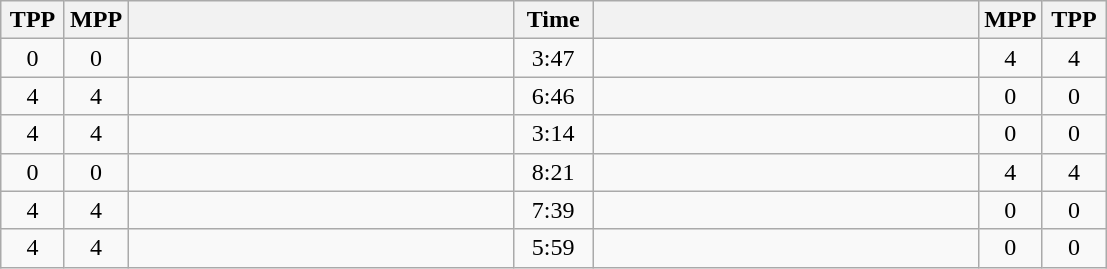<table class="wikitable" style="text-align: center;" |>
<tr>
<th width="35">TPP</th>
<th width="35">MPP</th>
<th width="250"></th>
<th width="45">Time</th>
<th width="250"></th>
<th width="35">MPP</th>
<th width="35">TPP</th>
</tr>
<tr>
<td>0</td>
<td>0</td>
<td style="text-align:left;"><strong></strong></td>
<td>3:47</td>
<td style="text-align:left;"></td>
<td>4</td>
<td>4</td>
</tr>
<tr>
<td>4</td>
<td>4</td>
<td style="text-align:left;"></td>
<td>6:46</td>
<td style="text-align:left;"><strong></strong></td>
<td>0</td>
<td>0</td>
</tr>
<tr>
<td>4</td>
<td>4</td>
<td style="text-align:left;"></td>
<td>3:14</td>
<td style="text-align:left;"><strong></strong></td>
<td>0</td>
<td>0</td>
</tr>
<tr>
<td>0</td>
<td>0</td>
<td style="text-align:left;"><strong></strong></td>
<td>8:21</td>
<td style="text-align:left;"></td>
<td>4</td>
<td>4</td>
</tr>
<tr>
<td>4</td>
<td>4</td>
<td style="text-align:left;"></td>
<td>7:39</td>
<td style="text-align:left;"><strong></strong></td>
<td>0</td>
<td>0</td>
</tr>
<tr>
<td>4</td>
<td>4</td>
<td style="text-align:left;"></td>
<td>5:59</td>
<td style="text-align:left;"><strong></strong></td>
<td>0</td>
<td>0</td>
</tr>
</table>
